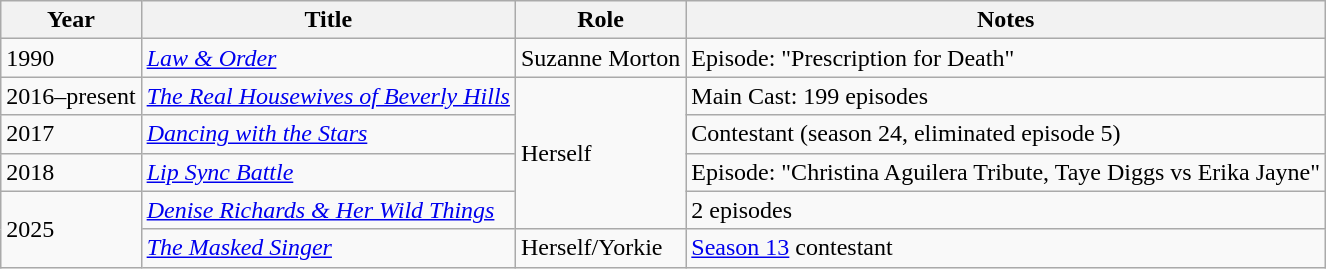<table class="wikitable">
<tr>
<th>Year</th>
<th>Title</th>
<th>Role</th>
<th>Notes</th>
</tr>
<tr>
<td>1990</td>
<td><em><a href='#'>Law & Order</a></em></td>
<td>Suzanne Morton</td>
<td>Episode: "Prescription for Death"</td>
</tr>
<tr>
<td>2016–present</td>
<td><em><a href='#'>The Real Housewives of Beverly Hills</a></em></td>
<td rowspan="4">Herself</td>
<td>Main Cast: 199 episodes</td>
</tr>
<tr>
<td>2017</td>
<td><em><a href='#'>Dancing with the Stars</a></em></td>
<td>Contestant (season 24, eliminated episode 5)</td>
</tr>
<tr>
<td>2018</td>
<td><em><a href='#'>Lip Sync Battle</a></em></td>
<td>Episode: "Christina Aguilera Tribute, Taye Diggs vs Erika Jayne"</td>
</tr>
<tr>
<td rowspan="2">2025</td>
<td><em><a href='#'>Denise Richards & Her Wild Things</a></em></td>
<td>2 episodes</td>
</tr>
<tr>
<td><em><a href='#'>The Masked Singer</a></em></td>
<td>Herself/Yorkie</td>
<td><a href='#'>Season 13</a> contestant</td>
</tr>
</table>
